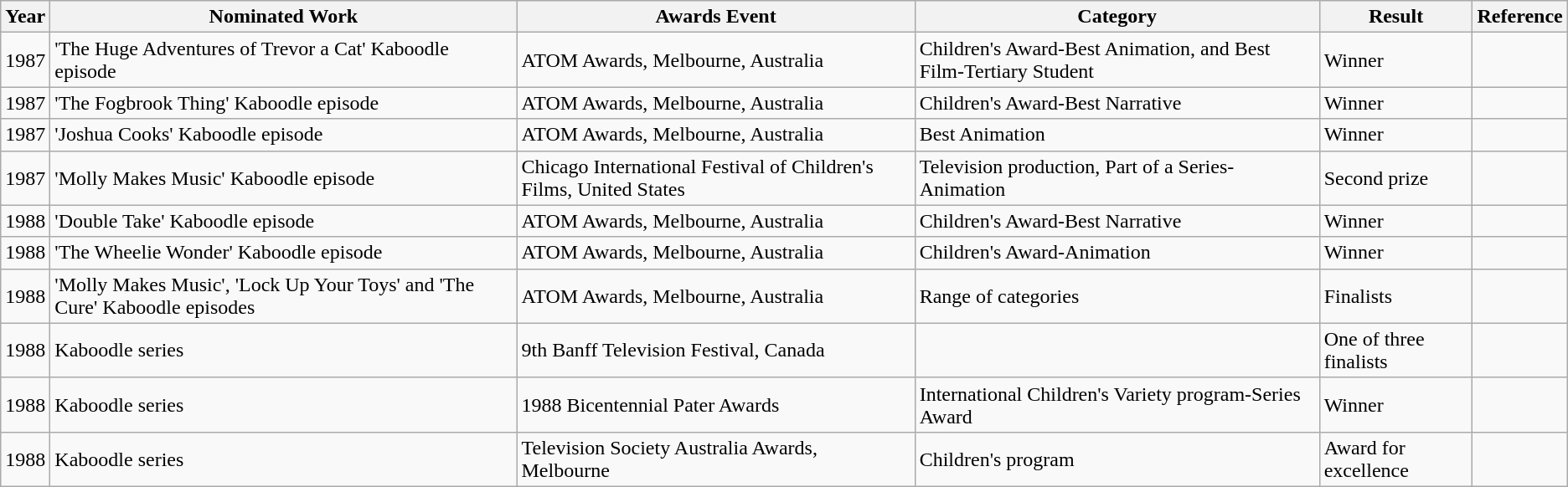<table class="wikitable">
<tr>
<th>Year</th>
<th>Nominated Work</th>
<th>Awards Event</th>
<th>Category</th>
<th>Result</th>
<th>Reference</th>
</tr>
<tr>
<td>1987</td>
<td>'The Huge Adventures of Trevor a Cat' Kaboodle episode</td>
<td>ATOM Awards, Melbourne, Australia</td>
<td>Children's Award-Best Animation, and Best Film-Tertiary Student</td>
<td>Winner</td>
<td></td>
</tr>
<tr>
<td>1987</td>
<td>'The Fogbrook Thing' Kaboodle episode</td>
<td>ATOM Awards, Melbourne, Australia</td>
<td>Children's Award-Best Narrative</td>
<td>Winner</td>
<td></td>
</tr>
<tr>
<td>1987</td>
<td>'Joshua Cooks' Kaboodle episode</td>
<td>ATOM Awards, Melbourne, Australia</td>
<td>Best Animation</td>
<td>Winner</td>
<td></td>
</tr>
<tr>
<td>1987</td>
<td>'Molly Makes Music' Kaboodle episode</td>
<td>Chicago International Festival of Children's Films, United States</td>
<td>Television production, Part of a Series-Animation</td>
<td>Second prize</td>
<td></td>
</tr>
<tr>
<td>1988</td>
<td>'Double Take' Kaboodle episode</td>
<td>ATOM Awards, Melbourne, Australia</td>
<td>Children's Award-Best Narrative</td>
<td>Winner</td>
<td></td>
</tr>
<tr>
<td>1988</td>
<td>'The Wheelie Wonder' Kaboodle episode</td>
<td>ATOM Awards, Melbourne, Australia</td>
<td>Children's Award-Animation</td>
<td>Winner</td>
<td></td>
</tr>
<tr>
<td>1988</td>
<td>'Molly Makes Music', 'Lock Up Your Toys' and 'The Cure' Kaboodle episodes</td>
<td>ATOM Awards, Melbourne, Australia</td>
<td>Range of categories</td>
<td>Finalists</td>
<td></td>
</tr>
<tr>
<td>1988</td>
<td>Kaboodle series</td>
<td>9th Banff Television Festival, Canada</td>
<td></td>
<td>One of three finalists</td>
<td></td>
</tr>
<tr>
<td>1988</td>
<td>Kaboodle series</td>
<td>1988 Bicentennial Pater Awards</td>
<td>International Children's Variety program-Series Award</td>
<td>Winner</td>
<td></td>
</tr>
<tr>
<td>1988</td>
<td>Kaboodle series</td>
<td>Television Society Australia Awards, Melbourne</td>
<td>Children's program</td>
<td>Award for excellence</td>
<td></td>
</tr>
</table>
